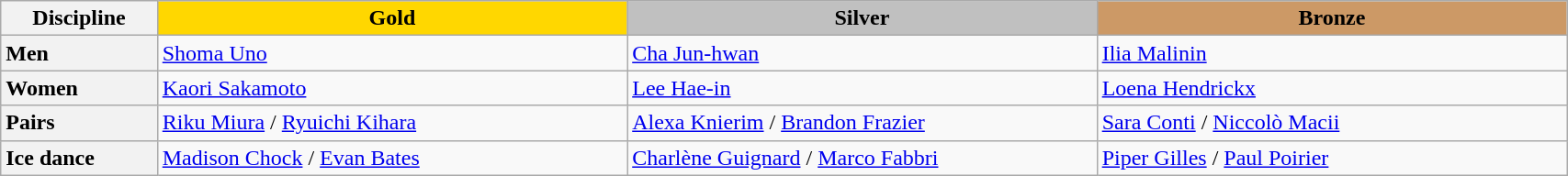<table class="wikitable unsortable" style="text-align:left; width:90%;">
<tr>
<th scope="col" style="text-align:center; width:10%">Discipline</th>
<td scope="col" style="text-align:center; width:30%; background:gold"><strong>Gold</strong></td>
<td scope="col" style="text-align:center; width:30%; background:silver"><strong>Silver</strong></td>
<td scope="col" style="text-align:center; width:30%; background:#c96"><strong>Bronze</strong></td>
</tr>
<tr>
<th scope="row" style="text-align:left">Men</th>
<td> <a href='#'>Shoma Uno</a></td>
<td> <a href='#'>Cha Jun-hwan</a></td>
<td> <a href='#'>Ilia Malinin</a></td>
</tr>
<tr>
<th scope="row" style="text-align:left">Women</th>
<td> <a href='#'>Kaori Sakamoto</a></td>
<td> <a href='#'>Lee Hae-in</a></td>
<td> <a href='#'>Loena Hendrickx</a></td>
</tr>
<tr>
<th scope="row" style="text-align:left">Pairs</th>
<td> <a href='#'>Riku Miura</a> / <a href='#'>Ryuichi Kihara</a></td>
<td> <a href='#'>Alexa Knierim</a> / <a href='#'>Brandon Frazier</a></td>
<td> <a href='#'>Sara Conti</a> / <a href='#'>Niccolò Macii</a></td>
</tr>
<tr>
<th scope="row" style="text-align:left">Ice dance</th>
<td> <a href='#'>Madison Chock</a> / <a href='#'>Evan Bates</a></td>
<td> <a href='#'>Charlène Guignard</a> / <a href='#'>Marco Fabbri</a></td>
<td> <a href='#'>Piper Gilles</a> / <a href='#'>Paul Poirier</a></td>
</tr>
</table>
